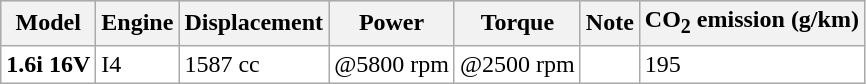<table class="wikitable">
<tr style="background:#dcdcdc; text-align:center; vertical-align:middle;">
<th>Model</th>
<th>Engine</th>
<th>Displacement</th>
<th>Power</th>
<th>Torque</th>
<th>Note</th>
<th>CO<sub>2</sub> emission (g/km)</th>
</tr>
<tr style="background:#fff;">
<td><strong>1.6i 16V</strong></td>
<td>I4</td>
<td>1587 cc</td>
<td> @5800 rpm</td>
<td> @2500 rpm</td>
<td></td>
<td>195</td>
</tr>
</table>
